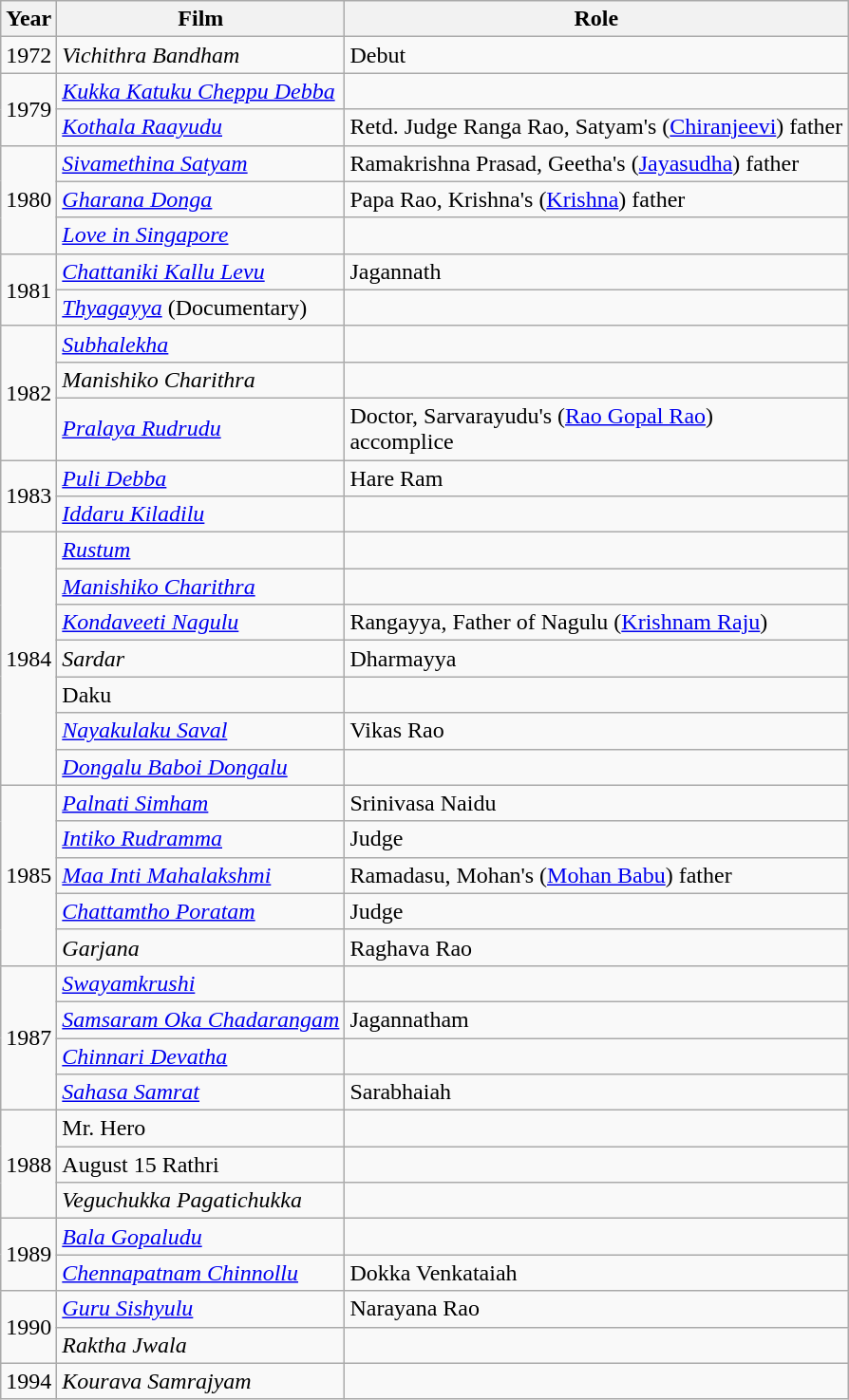<table class="wikitable">
<tr>
<th>Year</th>
<th>Film</th>
<th>Role</th>
</tr>
<tr>
<td>1972</td>
<td><em>Vichithra Bandham</em></td>
<td>Debut</td>
</tr>
<tr>
<td rowspan="2">1979</td>
<td><em><a href='#'>Kukka Katuku Cheppu Debba</a></em></td>
<td></td>
</tr>
<tr>
<td><em><a href='#'>Kothala Raayudu</a></em></td>
<td>Retd. Judge Ranga Rao, Satyam's (<a href='#'>Chiranjeevi</a>) father</td>
</tr>
<tr>
<td rowspan="3">1980</td>
<td><em><a href='#'>Sivamethina Satyam</a></em></td>
<td>Ramakrishna Prasad, Geetha's (<a href='#'>Jayasudha</a>) father</td>
</tr>
<tr>
<td><em><a href='#'>Gharana Donga</a></em></td>
<td>Papa Rao, Krishna's (<a href='#'>Krishna</a>) father</td>
</tr>
<tr>
<td><em><a href='#'>Love in Singapore</a></em></td>
<td></td>
</tr>
<tr>
<td rowspan="2">1981</td>
<td><em><a href='#'>Chattaniki Kallu Levu</a></em></td>
<td>Jagannath</td>
</tr>
<tr>
<td><em><a href='#'>Thyagayya</a></em> (Documentary)</td>
<td></td>
</tr>
<tr>
<td rowspan="3">1982</td>
<td><em><a href='#'>Subhalekha</a></em></td>
<td></td>
</tr>
<tr>
<td><em>Manishiko Charithra</em></td>
<td></td>
</tr>
<tr>
<td><em><a href='#'>Pralaya Rudrudu</a></em></td>
<td>Doctor, Sarvarayudu's (<a href='#'>Rao Gopal Rao</a>)<br>accomplice</td>
</tr>
<tr>
<td rowspan="2">1983</td>
<td><em><a href='#'>Puli Debba</a></em></td>
<td>Hare Ram</td>
</tr>
<tr>
<td><em><a href='#'>Iddaru Kiladilu</a></em></td>
<td></td>
</tr>
<tr>
<td rowspan="7">1984</td>
<td><em><a href='#'>Rustum</a></em></td>
<td></td>
</tr>
<tr>
<td><em><a href='#'>Manishiko Charithra</a></em></td>
<td></td>
</tr>
<tr>
<td><em><a href='#'>Kondaveeti Nagulu</a></em></td>
<td>Rangayya, Father of Nagulu (<a href='#'>Krishnam Raju</a>)</td>
</tr>
<tr>
<td><em>Sardar</em></td>
<td>Dharmayya</td>
</tr>
<tr>
<td>Daku</td>
<td></td>
</tr>
<tr>
<td><em><a href='#'>Nayakulaku Saval</a></em></td>
<td>Vikas Rao</td>
</tr>
<tr>
<td><em><a href='#'>Dongalu Baboi Dongalu</a></em></td>
<td></td>
</tr>
<tr>
<td rowspan="5">1985</td>
<td><em><a href='#'>Palnati Simham</a></em></td>
<td>Srinivasa Naidu</td>
</tr>
<tr>
<td><em><a href='#'>Intiko Rudramma</a></em></td>
<td>Judge</td>
</tr>
<tr>
<td><em><a href='#'>Maa Inti Mahalakshmi</a></em></td>
<td>Ramadasu, Mohan's (<a href='#'>Mohan Babu</a>) father</td>
</tr>
<tr>
<td><em><a href='#'>Chattamtho Poratam</a></em></td>
<td>Judge</td>
</tr>
<tr>
<td><em>Garjana</em></td>
<td>Raghava Rao</td>
</tr>
<tr>
<td rowspan="4">1987</td>
<td><em><a href='#'>Swayamkrushi</a></em></td>
<td></td>
</tr>
<tr>
<td><em><a href='#'>Samsaram Oka Chadarangam</a></em></td>
<td>Jagannatham</td>
</tr>
<tr>
<td><em><a href='#'>Chinnari Devatha</a></em></td>
<td></td>
</tr>
<tr>
<td><em><a href='#'>Sahasa Samrat</a></em></td>
<td>Sarabhaiah</td>
</tr>
<tr>
<td rowspan="3">1988</td>
<td>Mr. Hero</td>
<td></td>
</tr>
<tr>
<td>August 15 Rathri</td>
<td></td>
</tr>
<tr>
<td><em>Veguchukka Pagatichukka</em></td>
<td></td>
</tr>
<tr>
<td rowspan="2">1989</td>
<td><em><a href='#'>Bala Gopaludu</a></em></td>
<td></td>
</tr>
<tr>
<td><em><a href='#'>Chennapatnam Chinnollu</a></em></td>
<td>Dokka Venkataiah</td>
</tr>
<tr>
<td rowspan="2">1990</td>
<td><em><a href='#'>Guru Sishyulu</a></em></td>
<td>Narayana Rao</td>
</tr>
<tr>
<td><em>Raktha Jwala</em></td>
<td></td>
</tr>
<tr>
<td>1994</td>
<td><em>Kourava Samrajyam </em></td>
<td></td>
</tr>
</table>
